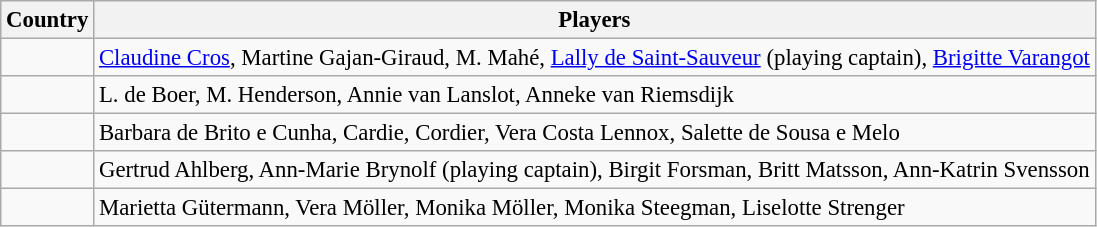<table class="wikitable" style="font-size:95%;">
<tr>
<th>Country</th>
<th>Players</th>
</tr>
<tr>
<td></td>
<td><a href='#'>Claudine Cros</a>, Martine Gajan-Giraud, M. Mahé, <a href='#'>Lally de Saint-Sauveur</a> (playing captain), <a href='#'>Brigitte Varangot</a></td>
</tr>
<tr>
<td></td>
<td>L. de Boer, M. Henderson, Annie van Lanslot, Anneke van Riemsdijk</td>
</tr>
<tr>
<td></td>
<td>Barbara de Brito e Cunha, Cardie, Cordier, Vera Costa Lennox, Salette de Sousa e Melo</td>
</tr>
<tr>
<td></td>
<td>Gertrud Ahlberg, Ann-Marie Brynolf (playing captain), Birgit Forsman, Britt Matsson, Ann-Katrin Svensson</td>
</tr>
<tr>
<td></td>
<td>Marietta Gütermann, Vera Möller, Monika Möller, Monika Steegman, Liselotte Strenger</td>
</tr>
</table>
